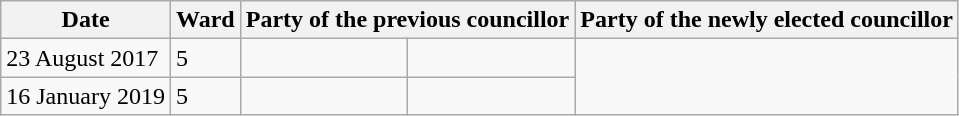<table class="wikitable">
<tr>
<th>Date</th>
<th>Ward</th>
<th colspan=2>Party of the previous councillor</th>
<th colspan=2>Party of the newly elected councillor</th>
</tr>
<tr>
<td>23 August 2017</td>
<td>5</td>
<td></td>
<td></td>
</tr>
<tr>
<td>16 January 2019</td>
<td>5</td>
<td></td>
<td></td>
</tr>
</table>
